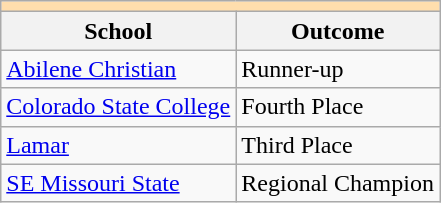<table class="wikitable" style="float:left; margin-right:1em;">
<tr>
<th colspan="3" style="background:#ffdead;"></th>
</tr>
<tr>
<th>School</th>
<th>Outcome</th>
</tr>
<tr>
<td><a href='#'>Abilene Christian</a></td>
<td>Runner-up</td>
</tr>
<tr>
<td><a href='#'>Colorado State College</a></td>
<td>Fourth Place</td>
</tr>
<tr>
<td><a href='#'>Lamar</a></td>
<td>Third Place</td>
</tr>
<tr>
<td><a href='#'>SE Missouri State</a></td>
<td>Regional Champion</td>
</tr>
</table>
